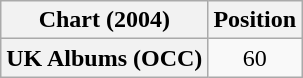<table class="wikitable sortable plainrowheaders" style="text-align:center;">
<tr>
<th scope="col">Chart (2004)</th>
<th scope="col">Position</th>
</tr>
<tr>
<th scope="row">UK Albums (OCC)</th>
<td>60</td>
</tr>
</table>
